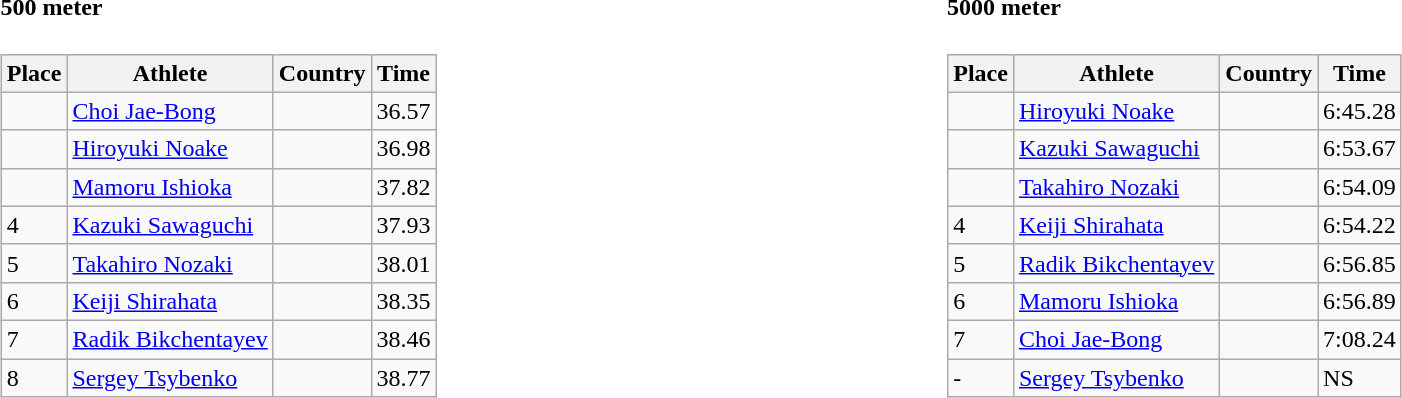<table width=100%>
<tr>
<td width=50% align=left valign=top><br><h4>500 meter</h4><table class="wikitable">
<tr>
<th>Place</th>
<th>Athlete</th>
<th>Country</th>
<th>Time</th>
</tr>
<tr>
<td></td>
<td><a href='#'>Choi Jae-Bong</a></td>
<td></td>
<td>36.57</td>
</tr>
<tr>
<td></td>
<td><a href='#'>Hiroyuki Noake</a></td>
<td></td>
<td>36.98</td>
</tr>
<tr>
<td></td>
<td><a href='#'>Mamoru Ishioka</a></td>
<td></td>
<td>37.82</td>
</tr>
<tr>
<td>4</td>
<td><a href='#'>Kazuki Sawaguchi</a></td>
<td></td>
<td>37.93</td>
</tr>
<tr>
<td>5</td>
<td><a href='#'>Takahiro Nozaki</a></td>
<td></td>
<td>38.01</td>
</tr>
<tr>
<td>6</td>
<td><a href='#'>Keiji Shirahata</a></td>
<td></td>
<td>38.35</td>
</tr>
<tr>
<td>7</td>
<td><a href='#'>Radik Bikchentayev</a></td>
<td></td>
<td>38.46</td>
</tr>
<tr>
<td>8</td>
<td><a href='#'>Sergey Tsybenko</a></td>
<td></td>
<td>38.77</td>
</tr>
</table>
</td>
<td width=50% align=left valign=top><br><h4>5000 meter</h4><table class="wikitable">
<tr>
<th>Place</th>
<th>Athlete</th>
<th>Country</th>
<th>Time</th>
</tr>
<tr>
<td></td>
<td><a href='#'>Hiroyuki Noake</a></td>
<td></td>
<td>6:45.28</td>
</tr>
<tr>
<td></td>
<td><a href='#'>Kazuki Sawaguchi</a></td>
<td></td>
<td>6:53.67</td>
</tr>
<tr>
<td></td>
<td><a href='#'>Takahiro Nozaki</a></td>
<td></td>
<td>6:54.09</td>
</tr>
<tr>
<td>4</td>
<td><a href='#'>Keiji Shirahata</a></td>
<td></td>
<td>6:54.22</td>
</tr>
<tr>
<td>5</td>
<td><a href='#'>Radik Bikchentayev</a></td>
<td></td>
<td>6:56.85</td>
</tr>
<tr>
<td>6</td>
<td><a href='#'>Mamoru Ishioka</a></td>
<td></td>
<td>6:56.89</td>
</tr>
<tr>
<td>7</td>
<td><a href='#'>Choi Jae-Bong</a></td>
<td></td>
<td>7:08.24</td>
</tr>
<tr>
<td>-</td>
<td><a href='#'>Sergey Tsybenko</a></td>
<td></td>
<td>NS</td>
</tr>
</table>
</td>
</tr>
</table>
